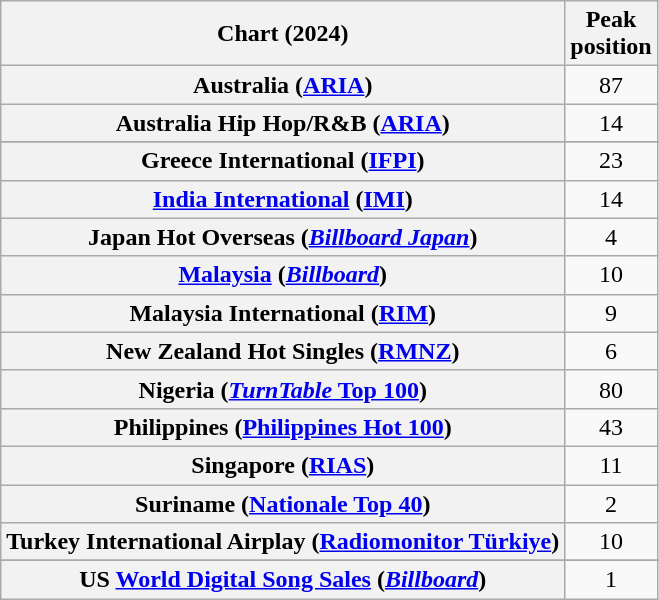<table class="wikitable sortable plainrowheaders" style="text-align:center">
<tr>
<th scope="col">Chart (2024)</th>
<th scope="col">Peak<br>position</th>
</tr>
<tr>
<th scope="row">Australia (<a href='#'>ARIA</a>)</th>
<td>87</td>
</tr>
<tr>
<th scope="row">Australia Hip Hop/R&B (<a href='#'>ARIA</a>)</th>
<td>14</td>
</tr>
<tr>
</tr>
<tr>
</tr>
<tr>
<th scope="row">Greece International (<a href='#'>IFPI</a>)</th>
<td>23</td>
</tr>
<tr>
<th scope="row"><a href='#'>India International</a> (<a href='#'>IMI</a>)</th>
<td>14</td>
</tr>
<tr>
<th scope="row">Japan Hot Overseas (<em><a href='#'>Billboard Japan</a></em>)</th>
<td>4</td>
</tr>
<tr>
<th scope="row"><a href='#'>Malaysia</a> (<em><a href='#'>Billboard</a></em>)</th>
<td>10</td>
</tr>
<tr>
<th scope="row">Malaysia International (<a href='#'>RIM</a>)</th>
<td>9</td>
</tr>
<tr>
<th scope="row">New Zealand Hot Singles (<a href='#'>RMNZ</a>)</th>
<td>6</td>
</tr>
<tr>
<th scope="row">Nigeria (<a href='#'><em>TurnTable</em> Top 100</a>)</th>
<td>80</td>
</tr>
<tr>
<th scope="row">Philippines (<a href='#'>Philippines Hot 100</a>)</th>
<td>43</td>
</tr>
<tr>
<th scope="row">Singapore (<a href='#'>RIAS</a>)</th>
<td>11</td>
</tr>
<tr>
<th scope="row">Suriname (<a href='#'>Nationale Top 40</a>)</th>
<td>2</td>
</tr>
<tr>
<th scope="row">Turkey International Airplay (<a href='#'>Radiomonitor Türkiye</a>)</th>
<td>10</td>
</tr>
<tr>
</tr>
<tr>
</tr>
<tr>
</tr>
<tr>
</tr>
<tr>
</tr>
<tr>
<th scope="row">US <a href='#'>World Digital Song Sales</a> (<em><a href='#'>Billboard</a></em>)</th>
<td>1</td>
</tr>
</table>
